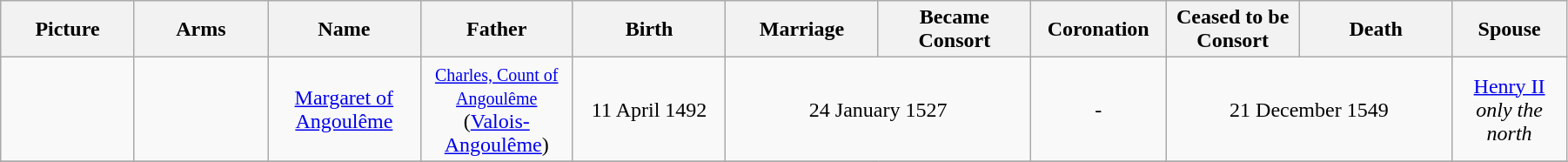<table width=95% class="wikitable">
<tr>
<th width = "7%">Picture</th>
<th width = "7%">Arms</th>
<th width = "8%">Name</th>
<th width = "8%">Father</th>
<th width = "8%">Birth</th>
<th width = "8%">Marriage</th>
<th width = "8%">Became Consort</th>
<th width = "7%">Coronation</th>
<th width = "7%">Ceased to be Consort</th>
<th width = "8%">Death</th>
<th width = "6%">Spouse</th>
</tr>
<tr>
<td align="center"></td>
<td align="center"></td>
<td align="center"><a href='#'>Margaret of Angoulême</a></td>
<td align="center"><small><a href='#'>Charles, Count of Angoulême</a></small><br>(<a href='#'>Valois-Angoulême</a>)</td>
<td align="center">11 April 1492</td>
<td align="center" colspan="2">24 January 1527</td>
<td align="center">-</td>
<td align="center" colspan="2">21 December 1549</td>
<td align="center"><a href='#'>Henry II</a><br><em>only the north</em></td>
</tr>
<tr>
</tr>
</table>
